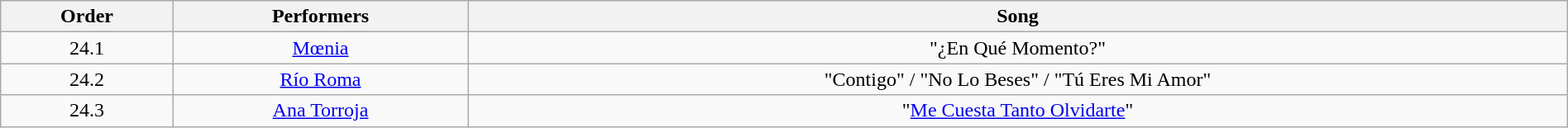<table class="wikitable" style="text-align:center; width:100%">
<tr>
<th>Order</th>
<th>Performers</th>
<th>Song</th>
</tr>
<tr>
<td>24.1</td>
<td><a href='#'>Mœnia</a></td>
<td>"¿En Qué Momento?"</td>
</tr>
<tr>
<td>24.2</td>
<td><a href='#'>Río Roma</a></td>
<td>"Contigo" / "No Lo Beses" / "Tú Eres Mi Amor"</td>
</tr>
<tr>
<td>24.3</td>
<td><a href='#'>Ana Torroja</a></td>
<td>"<a href='#'>Me Cuesta Tanto Olvidarte</a>"</td>
</tr>
</table>
